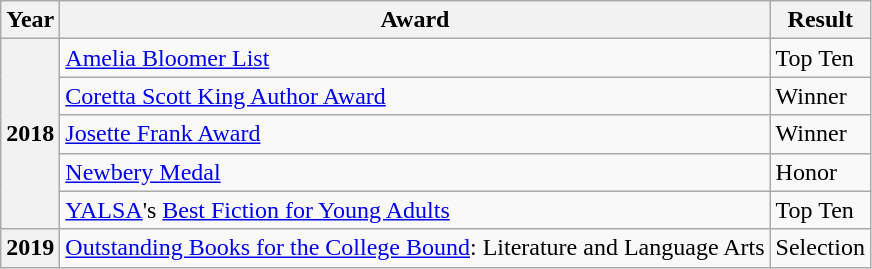<table class="wikitable">
<tr>
<th>Year</th>
<th>Award</th>
<th>Result</th>
</tr>
<tr>
<th rowspan="5">2018</th>
<td><a href='#'>Amelia Bloomer List</a></td>
<td>Top Ten </td>
</tr>
<tr>
<td><a href='#'>Coretta Scott King Author Award</a></td>
<td>Winner </td>
</tr>
<tr>
<td><a href='#'>Josette Frank Award</a></td>
<td>Winner </td>
</tr>
<tr>
<td><a href='#'>Newbery Medal</a></td>
<td>Honor </td>
</tr>
<tr>
<td><a href='#'>YALSA</a>'s <a href='#'>Best Fiction for Young Adults</a></td>
<td>Top Ten </td>
</tr>
<tr>
<th>2019</th>
<td><a href='#'>Outstanding Books for the College Bound</a>: Literature and Language Arts</td>
<td>Selection </td>
</tr>
</table>
